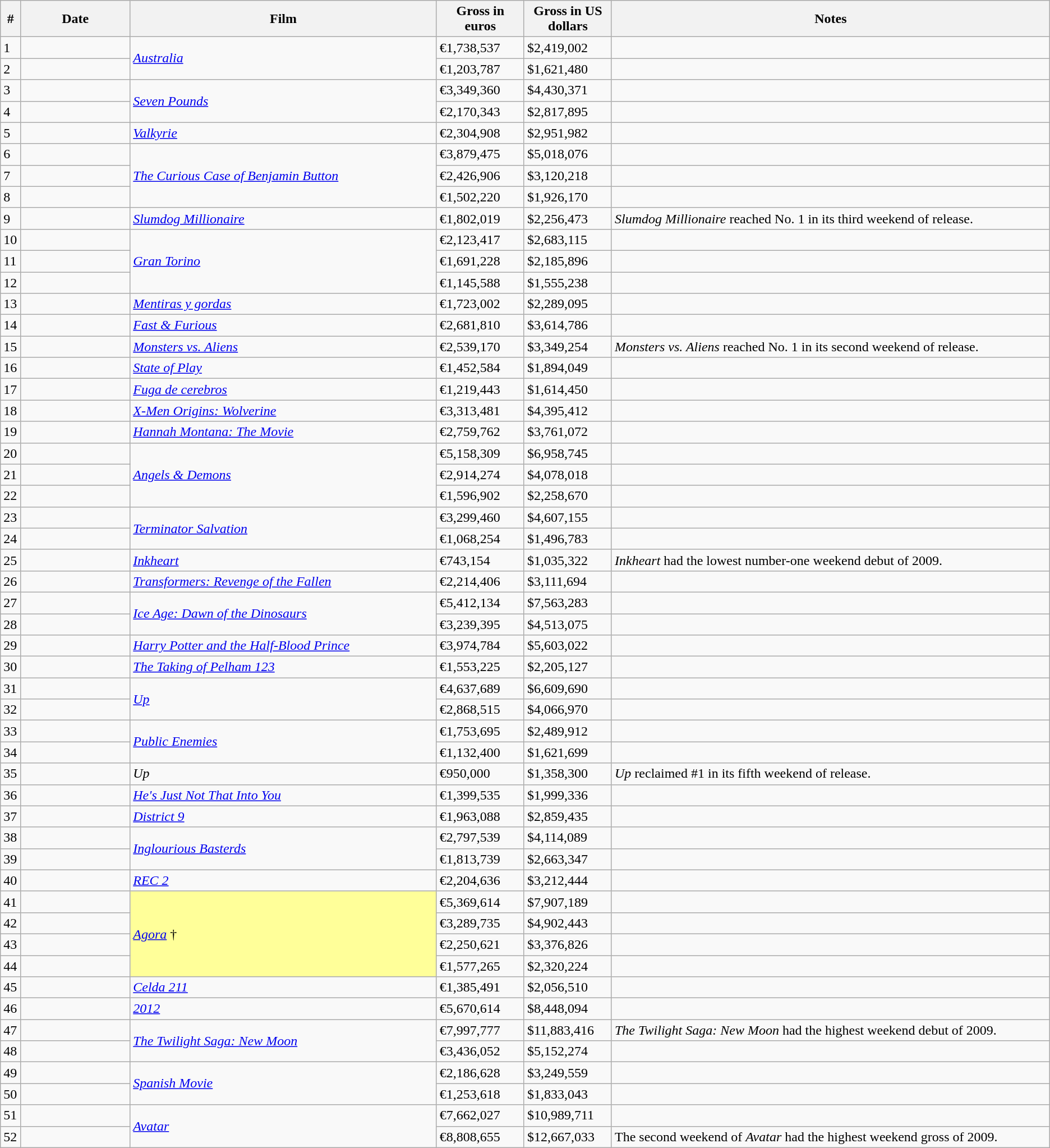<table class="wikitable sortable">
<tr>
<th width="1%">#</th>
<th width="10%">Date</th>
<th width="28%">Film</th>
<th width="8%">Gross in euros</th>
<th width="8%">Gross in US dollars</th>
<th width="40%">Notes</th>
</tr>
<tr>
<td>1</td>
<td></td>
<td rowspan="2"><em><a href='#'>Australia</a></em></td>
<td>€1,738,537</td>
<td>$2,419,002</td>
<td></td>
</tr>
<tr>
<td>2</td>
<td></td>
<td>€1,203,787</td>
<td>$1,621,480</td>
<td></td>
</tr>
<tr>
<td>3</td>
<td></td>
<td rowspan="2"><em><a href='#'>Seven Pounds</a></em></td>
<td>€3,349,360</td>
<td>$4,430,371</td>
<td></td>
</tr>
<tr>
<td>4</td>
<td></td>
<td>€2,170,343</td>
<td>$2,817,895</td>
<td></td>
</tr>
<tr>
<td>5</td>
<td></td>
<td><em><a href='#'>Valkyrie</a></em></td>
<td>€2,304,908</td>
<td>$2,951,982</td>
<td></td>
</tr>
<tr>
<td>6</td>
<td></td>
<td rowspan="3"><em><a href='#'>The Curious Case of Benjamin Button</a></em></td>
<td>€3,879,475</td>
<td>$5,018,076</td>
<td></td>
</tr>
<tr>
<td>7</td>
<td></td>
<td>€2,426,906</td>
<td>$3,120,218</td>
<td></td>
</tr>
<tr>
<td>8</td>
<td></td>
<td>€1,502,220</td>
<td>$1,926,170</td>
<td></td>
</tr>
<tr>
<td>9</td>
<td></td>
<td><em><a href='#'>Slumdog Millionaire</a></em></td>
<td>€1,802,019</td>
<td>$2,256,473</td>
<td><em>Slumdog Millionaire</em> reached No. 1 in its third weekend of release.</td>
</tr>
<tr>
<td>10</td>
<td></td>
<td rowspan="3"><em><a href='#'>Gran Torino</a></em></td>
<td>€2,123,417</td>
<td>$2,683,115</td>
<td></td>
</tr>
<tr>
<td>11</td>
<td></td>
<td>€1,691,228</td>
<td>$2,185,896</td>
<td></td>
</tr>
<tr>
<td>12</td>
<td></td>
<td>€1,145,588</td>
<td>$1,555,238</td>
<td></td>
</tr>
<tr>
<td>13</td>
<td></td>
<td><em><a href='#'>Mentiras y gordas</a></em></td>
<td>€1,723,002</td>
<td>$2,289,095</td>
<td></td>
</tr>
<tr>
<td>14</td>
<td></td>
<td><em><a href='#'>Fast & Furious</a></em></td>
<td>€2,681,810</td>
<td>$3,614,786</td>
<td></td>
</tr>
<tr>
<td>15</td>
<td></td>
<td><em><a href='#'>Monsters vs. Aliens</a></em></td>
<td>€2,539,170</td>
<td>$3,349,254</td>
<td><em>Monsters vs. Aliens</em> reached No. 1 in its second weekend of release.</td>
</tr>
<tr>
<td>16</td>
<td></td>
<td><em><a href='#'>State of Play</a></em></td>
<td>€1,452,584</td>
<td>$1,894,049</td>
<td></td>
</tr>
<tr>
<td>17</td>
<td></td>
<td><em><a href='#'>Fuga de cerebros</a></em></td>
<td>€1,219,443</td>
<td>$1,614,450</td>
<td></td>
</tr>
<tr>
<td>18</td>
<td></td>
<td><em><a href='#'>X-Men Origins: Wolverine</a></em></td>
<td>€3,313,481</td>
<td>$4,395,412</td>
<td></td>
</tr>
<tr>
<td>19</td>
<td></td>
<td><em><a href='#'>Hannah Montana: The Movie</a></em></td>
<td>€2,759,762</td>
<td>$3,761,072</td>
<td></td>
</tr>
<tr>
<td>20</td>
<td></td>
<td rowspan="3"><em><a href='#'>Angels & Demons</a></em></td>
<td>€5,158,309</td>
<td>$6,958,745</td>
<td></td>
</tr>
<tr>
<td>21</td>
<td></td>
<td>€2,914,274</td>
<td>$4,078,018</td>
<td></td>
</tr>
<tr>
<td>22</td>
<td></td>
<td>€1,596,902</td>
<td>$2,258,670</td>
<td></td>
</tr>
<tr>
<td>23</td>
<td></td>
<td rowspan="2"><em><a href='#'>Terminator Salvation</a></em></td>
<td>€3,299,460</td>
<td>$4,607,155</td>
<td></td>
</tr>
<tr>
<td>24</td>
<td></td>
<td>€1,068,254</td>
<td>$1,496,783</td>
<td></td>
</tr>
<tr>
<td>25</td>
<td></td>
<td><em><a href='#'>Inkheart</a></em></td>
<td>€743,154</td>
<td>$1,035,322</td>
<td><em>Inkheart</em> had the lowest number-one weekend debut of 2009.</td>
</tr>
<tr>
<td>26</td>
<td></td>
<td><em><a href='#'>Transformers: Revenge of the Fallen</a></em></td>
<td>€2,214,406</td>
<td>$3,111,694</td>
<td></td>
</tr>
<tr>
<td>27</td>
<td></td>
<td rowspan="2"><em><a href='#'>Ice Age: Dawn of the Dinosaurs</a></em></td>
<td>€5,412,134</td>
<td>$7,563,283</td>
<td></td>
</tr>
<tr>
<td>28</td>
<td></td>
<td>€3,239,395</td>
<td>$4,513,075</td>
<td></td>
</tr>
<tr>
<td>29</td>
<td></td>
<td><em><a href='#'>Harry Potter and the Half-Blood Prince</a></em></td>
<td>€3,974,784</td>
<td>$5,603,022</td>
<td></td>
</tr>
<tr>
<td>30</td>
<td></td>
<td><em><a href='#'>The Taking of Pelham 123</a></em></td>
<td>€1,553,225</td>
<td>$2,205,127</td>
<td></td>
</tr>
<tr>
<td>31</td>
<td></td>
<td rowspan="2"><em><a href='#'>Up</a></em></td>
<td>€4,637,689</td>
<td>$6,609,690</td>
<td></td>
</tr>
<tr>
<td>32</td>
<td></td>
<td>€2,868,515</td>
<td>$4,066,970</td>
<td></td>
</tr>
<tr>
<td>33</td>
<td></td>
<td rowspan="2"><em><a href='#'>Public Enemies</a></em></td>
<td>€1,753,695</td>
<td>$2,489,912</td>
<td></td>
</tr>
<tr>
<td>34</td>
<td></td>
<td>€1,132,400</td>
<td>$1,621,699</td>
<td></td>
</tr>
<tr>
<td>35</td>
<td></td>
<td><em>Up</em></td>
<td>€950,000</td>
<td>$1,358,300</td>
<td><em>Up</em> reclaimed #1 in its fifth weekend of release.</td>
</tr>
<tr>
<td>36</td>
<td></td>
<td><em><a href='#'>He's Just Not That Into You</a></em></td>
<td>€1,399,535</td>
<td>$1,999,336</td>
<td></td>
</tr>
<tr>
<td>37</td>
<td></td>
<td><em><a href='#'>District 9</a></em></td>
<td>€1,963,088</td>
<td>$2,859,435</td>
<td></td>
</tr>
<tr>
<td>38</td>
<td></td>
<td rowspan="2"><em><a href='#'>Inglourious Basterds</a></em></td>
<td>€2,797,539</td>
<td>$4,114,089</td>
<td></td>
</tr>
<tr>
<td>39</td>
<td></td>
<td>€1,813,739</td>
<td>$2,663,347</td>
<td></td>
</tr>
<tr>
<td>40</td>
<td></td>
<td><em><a href='#'>REC 2</a></em></td>
<td>€2,204,636</td>
<td>$3,212,444</td>
<td></td>
</tr>
<tr>
<td>41</td>
<td></td>
<td rowspan="4" style="background-color:#FFFF99"><em><a href='#'>Agora</a></em> †</td>
<td>€5,369,614</td>
<td>$7,907,189</td>
<td></td>
</tr>
<tr>
<td>42</td>
<td></td>
<td>€3,289,735</td>
<td>$4,902,443</td>
<td></td>
</tr>
<tr>
<td>43</td>
<td></td>
<td>€2,250,621</td>
<td>$3,376,826</td>
<td></td>
</tr>
<tr>
<td>44</td>
<td></td>
<td>€1,577,265</td>
<td>$2,320,224</td>
<td></td>
</tr>
<tr>
<td>45</td>
<td></td>
<td><em><a href='#'>Celda 211</a></em></td>
<td>€1,385,491</td>
<td>$2,056,510</td>
<td></td>
</tr>
<tr>
<td>46</td>
<td></td>
<td><em><a href='#'>2012</a></em></td>
<td>€5,670,614</td>
<td>$8,448,094</td>
<td></td>
</tr>
<tr>
<td>47</td>
<td></td>
<td rowspan="2"><em><a href='#'>The Twilight Saga: New Moon</a></em></td>
<td>€7,997,777</td>
<td>$11,883,416</td>
<td><em>The Twilight Saga: New Moon</em> had the highest weekend debut of 2009.</td>
</tr>
<tr>
<td>48</td>
<td></td>
<td>€3,436,052</td>
<td>$5,152,274</td>
<td></td>
</tr>
<tr>
<td>49</td>
<td></td>
<td rowspan="2"><em><a href='#'>Spanish Movie</a></em></td>
<td>€2,186,628</td>
<td>$3,249,559</td>
<td></td>
</tr>
<tr>
<td>50</td>
<td></td>
<td>€1,253,618</td>
<td>$1,833,043</td>
<td></td>
</tr>
<tr>
<td>51</td>
<td></td>
<td rowspan="2"><em><a href='#'>Avatar</a></em></td>
<td>€7,662,027</td>
<td>$10,989,711</td>
<td></td>
</tr>
<tr>
<td>52</td>
<td></td>
<td>€8,808,655</td>
<td>$12,667,033</td>
<td>The second weekend of <em>Avatar</em> had the highest weekend gross of 2009.</td>
</tr>
</table>
